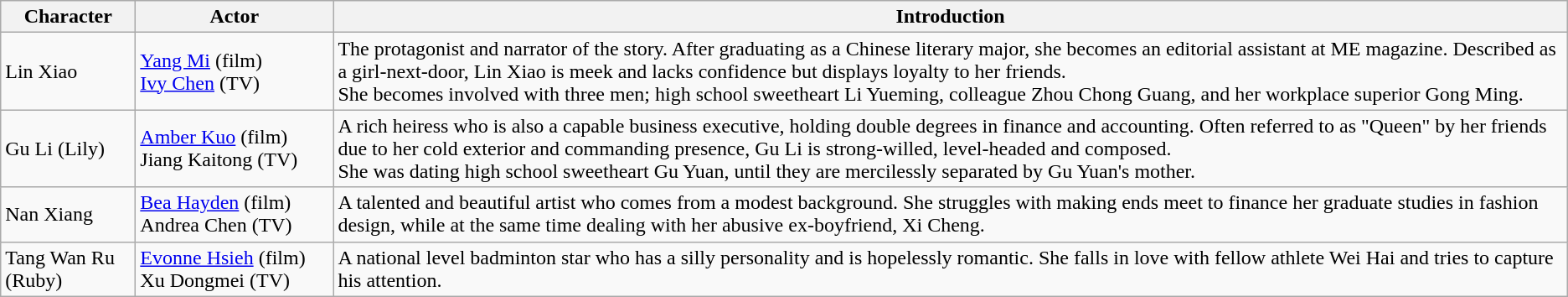<table class="wikitable">
<tr>
<th width=100>Character</th>
<th width=150>Actor</th>
<th>Introduction</th>
</tr>
<tr>
<td>Lin Xiao</td>
<td><a href='#'>Yang Mi</a> (film)<br><a href='#'>Ivy Chen</a> (TV)</td>
<td>The protagonist and narrator of the story. After graduating as a Chinese literary major, she becomes an editorial assistant at ME magazine. Described as a girl-next-door, Lin Xiao is meek and lacks confidence but displays loyalty to her friends.<br>She becomes involved with three men; high school sweetheart Li Yueming, colleague Zhou Chong Guang, and her workplace superior Gong Ming.</td>
</tr>
<tr>
<td>Gu Li (Lily)</td>
<td><a href='#'>Amber Kuo</a> (film)<br> Jiang Kaitong (TV)</td>
<td>A rich heiress who is also a capable business executive, holding double degrees in finance and accounting. Often referred to as "Queen" by her friends due to her cold exterior and commanding presence, Gu Li is strong-willed, level-headed and composed.<br>She was dating high school sweetheart Gu Yuan, until they are mercilessly separated by Gu Yuan's mother.</td>
</tr>
<tr>
<td>Nan Xiang</td>
<td><a href='#'>Bea Hayden</a> (film)<br>Andrea Chen (TV)</td>
<td>A talented and beautiful artist who comes from a modest background. She struggles with making ends meet to finance her graduate studies in fashion design, while at the same time dealing with her abusive ex-boyfriend, Xi Cheng.</td>
</tr>
<tr>
<td>Tang Wan Ru (Ruby)</td>
<td><a href='#'>Evonne Hsieh</a> (film)<br>Xu Dongmei (TV)</td>
<td>A national level badminton star who has a silly personality and is hopelessly romantic. She falls in love with fellow athlete Wei Hai and tries to capture his attention.</td>
</tr>
</table>
